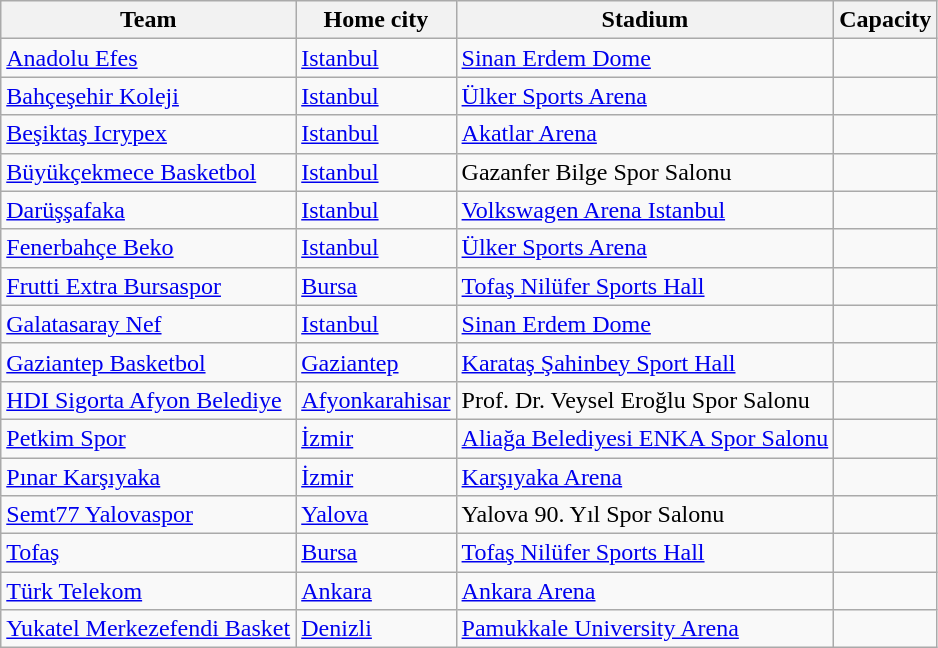<table class="wikitable sortable" style="text-align: left;">
<tr>
<th>Team</th>
<th>Home city</th>
<th>Stadium</th>
<th>Capacity</th>
</tr>
<tr>
<td><a href='#'>Anadolu Efes</a></td>
<td><a href='#'>Istanbul</a></td>
<td><a href='#'>Sinan Erdem Dome</a></td>
<td></td>
</tr>
<tr>
<td><a href='#'>Bahçeşehir Koleji</a></td>
<td><a href='#'>Istanbul</a></td>
<td><a href='#'>Ülker Sports Arena</a></td>
<td></td>
</tr>
<tr>
<td><a href='#'>Beşiktaş Icrypex</a></td>
<td><a href='#'>Istanbul</a></td>
<td><a href='#'>Akatlar Arena</a></td>
<td></td>
</tr>
<tr>
<td><a href='#'>Büyükçekmece Basketbol</a></td>
<td><a href='#'>Istanbul</a></td>
<td>Gazanfer Bilge Spor Salonu</td>
<td></td>
</tr>
<tr>
<td><a href='#'>Darüşşafaka</a></td>
<td><a href='#'>Istanbul</a></td>
<td><a href='#'>Volkswagen Arena Istanbul</a></td>
<td></td>
</tr>
<tr>
<td><a href='#'>Fenerbahçe Beko</a></td>
<td><a href='#'>Istanbul</a></td>
<td><a href='#'>Ülker Sports Arena</a></td>
<td></td>
</tr>
<tr>
<td><a href='#'>Frutti Extra Bursaspor</a></td>
<td><a href='#'>Bursa</a></td>
<td><a href='#'>Tofaş Nilüfer Sports Hall</a></td>
<td></td>
</tr>
<tr>
<td><a href='#'>Galatasaray Nef</a></td>
<td><a href='#'>Istanbul</a></td>
<td><a href='#'>Sinan Erdem Dome</a></td>
<td></td>
</tr>
<tr>
<td><a href='#'>Gaziantep Basketbol</a></td>
<td><a href='#'>Gaziantep</a></td>
<td><a href='#'>Karataş Şahinbey Sport Hall</a></td>
<td></td>
</tr>
<tr>
<td><a href='#'>HDI Sigorta Afyon Belediye</a></td>
<td><a href='#'>Afyonkarahisar</a></td>
<td>Prof. Dr. Veysel Eroğlu Spor Salonu</td>
<td></td>
</tr>
<tr>
<td><a href='#'>Petkim Spor</a></td>
<td><a href='#'>İzmir</a></td>
<td><a href='#'>Aliağa Belediyesi ENKA Spor Salonu</a></td>
<td></td>
</tr>
<tr>
<td><a href='#'>Pınar Karşıyaka</a></td>
<td><a href='#'>İzmir</a></td>
<td><a href='#'>Karşıyaka Arena</a></td>
<td></td>
</tr>
<tr>
<td><a href='#'>Semt77 Yalovaspor</a></td>
<td><a href='#'>Yalova</a></td>
<td>Yalova 90. Yıl Spor Salonu</td>
<td></td>
</tr>
<tr>
<td><a href='#'>Tofaş</a></td>
<td><a href='#'>Bursa</a></td>
<td><a href='#'>Tofaş Nilüfer Sports Hall</a></td>
<td></td>
</tr>
<tr>
<td><a href='#'>Türk Telekom</a></td>
<td><a href='#'>Ankara</a></td>
<td><a href='#'>Ankara Arena</a></td>
<td></td>
</tr>
<tr>
<td><a href='#'>Yukatel Merkezefendi Basket</a></td>
<td><a href='#'>Denizli</a></td>
<td><a href='#'>Pamukkale University Arena</a></td>
<td></td>
</tr>
</table>
